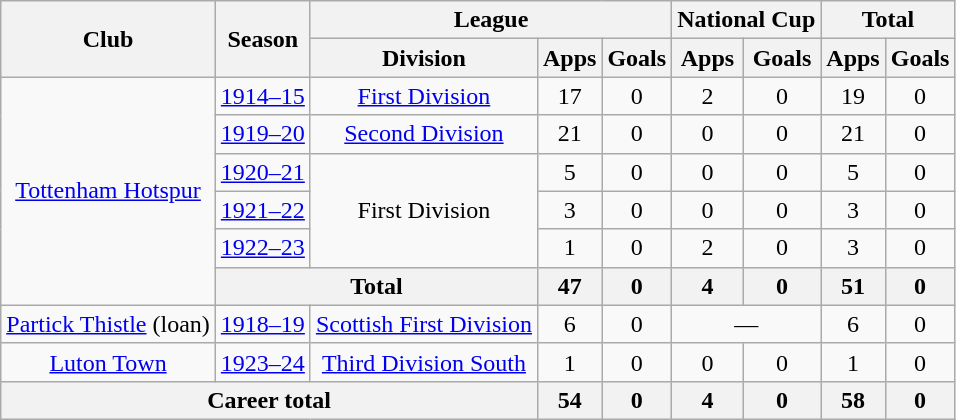<table class="wikitable" style="text-align: center">
<tr>
<th rowspan="2">Club</th>
<th rowspan="2">Season</th>
<th colspan="3">League</th>
<th colspan="2">National Cup</th>
<th colspan="2">Total</th>
</tr>
<tr>
<th>Division</th>
<th>Apps</th>
<th>Goals</th>
<th>Apps</th>
<th>Goals</th>
<th>Apps</th>
<th>Goals</th>
</tr>
<tr>
<td rowspan="6"><a href='#'>Tottenham Hotspur</a></td>
<td><a href='#'>1914–15</a></td>
<td><a href='#'>First Division</a></td>
<td>17</td>
<td>0</td>
<td>2</td>
<td>0</td>
<td>19</td>
<td>0</td>
</tr>
<tr>
<td><a href='#'>1919–20</a></td>
<td><a href='#'>Second Division</a></td>
<td>21</td>
<td>0</td>
<td>0</td>
<td>0</td>
<td>21</td>
<td>0</td>
</tr>
<tr>
<td><a href='#'>1920–21</a></td>
<td rowspan="3">First Division</td>
<td>5</td>
<td>0</td>
<td>0</td>
<td>0</td>
<td>5</td>
<td>0</td>
</tr>
<tr>
<td><a href='#'>1921–22</a></td>
<td>3</td>
<td>0</td>
<td>0</td>
<td>0</td>
<td>3</td>
<td>0</td>
</tr>
<tr>
<td><a href='#'>1922–23</a></td>
<td>1</td>
<td>0</td>
<td>2</td>
<td>0</td>
<td>3</td>
<td>0</td>
</tr>
<tr>
<th colspan="2">Total</th>
<th>47</th>
<th>0</th>
<th>4</th>
<th>0</th>
<th>51</th>
<th>0</th>
</tr>
<tr>
<td><a href='#'>Partick Thistle</a> (loan)</td>
<td><a href='#'>1918–19</a></td>
<td><a href='#'>Scottish First Division</a></td>
<td>6</td>
<td>0</td>
<td colspan="2">—</td>
<td>6</td>
<td>0</td>
</tr>
<tr>
<td><a href='#'>Luton Town</a></td>
<td><a href='#'>1923–24</a></td>
<td><a href='#'>Third Division South</a></td>
<td>1</td>
<td>0</td>
<td>0</td>
<td>0</td>
<td>1</td>
<td>0</td>
</tr>
<tr>
<th colspan="3">Career total</th>
<th>54</th>
<th>0</th>
<th>4</th>
<th>0</th>
<th>58</th>
<th>0</th>
</tr>
</table>
